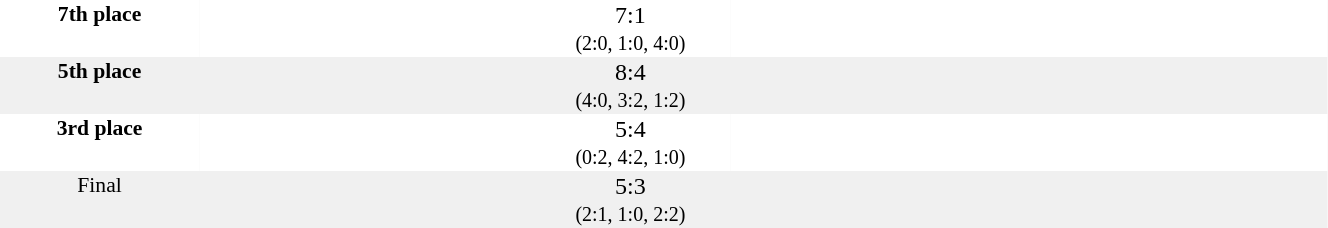<table style="width: 70%; background: #F0F0F0;" cellspacing="0">
<tr style="background: #FFFFFF;" valign="top">
<td align="center" width="15%" style="font-size:90%;"><strong>7th place</strong></td>
<td width="25%" align="right"></td>
<td width="15%" align="center">7:1<br><small>(2:0, 1:0, 4:0)</small></td>
<td width="25%" align="left"></td>
<td style="font-size:85%;"></td>
</tr>
<tr valign="top">
<td align="center" style="font-size:90%;"><strong>5th place</strong></td>
<td align="right"></td>
<td align="center">8:4<br><small>(4:0, 3:2, 1:2)</small></td>
<td align="left"></td>
<td style="font-size:85%;"></td>
</tr>
<tr style="background: #FFFFFF;" valign="top">
<td align="center" width="15%" style="font-size:90%;"><strong>3rd place<em></td>
<td align="right"></td>
<td align="center">5:4<br><small>(0:2, 4:2, 1:0)</small></td>
<td align="left"></td>
<td style="font-size:85%;"></td>
</tr>
<tr valign="top">
<td align="center" style="font-size:90%;"></strong>Final<strong></td>
<td align="right"></td>
<td align="center">5:3<br><small>(2:1, 1:0, 2:2)</small></td>
<td align="left"></td>
<td style="font-size:85%;"></td>
</tr>
</table>
